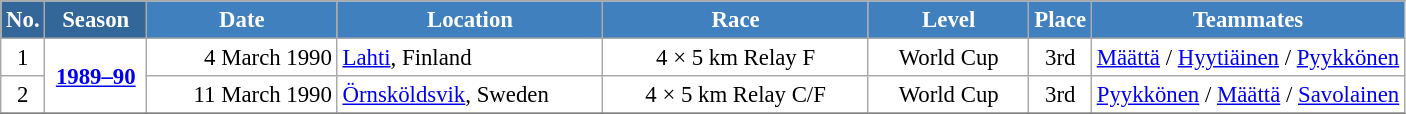<table class="wikitable sortable" style="font-size:95%; text-align:center; border:grey solid 1px; border-collapse:collapse; background:#ffffff;">
<tr style="background:#efefef;">
<th style="background-color:#369; color:white;">No.</th>
<th style="background-color:#369; color:white;">Season</th>
<th style="background-color:#4180be; color:white; width:120px;">Date</th>
<th style="background-color:#4180be; color:white; width:170px;">Location</th>
<th style="background-color:#4180be; color:white; width:170px;">Race</th>
<th style="background-color:#4180be; color:white; width:100px;">Level</th>
<th style="background-color:#4180be; color:white;">Place</th>
<th style="background-color:#4180be; color:white;">Teammates</th>
</tr>
<tr>
<td align=center>1</td>
<td rowspan=2 align=center><strong> <a href='#'>1989–90</a> </strong></td>
<td align=right>4 March 1990</td>
<td align=left> <a href='#'>Lahti</a>, Finland</td>
<td>4 × 5 km Relay F</td>
<td>World Cup</td>
<td>3rd</td>
<td><a href='#'>Määttä</a> / <a href='#'>Hyytiäinen</a> / <a href='#'>Pyykkönen</a></td>
</tr>
<tr>
<td align=center>2</td>
<td align=right>11 March 1990</td>
<td align=left> <a href='#'>Örnsköldsvik</a>, Sweden</td>
<td>4 × 5 km Relay C/F</td>
<td>World Cup</td>
<td>3rd</td>
<td><a href='#'>Pyykkönen</a> / <a href='#'>Määttä</a> / <a href='#'>Savolainen</a></td>
</tr>
<tr>
</tr>
</table>
